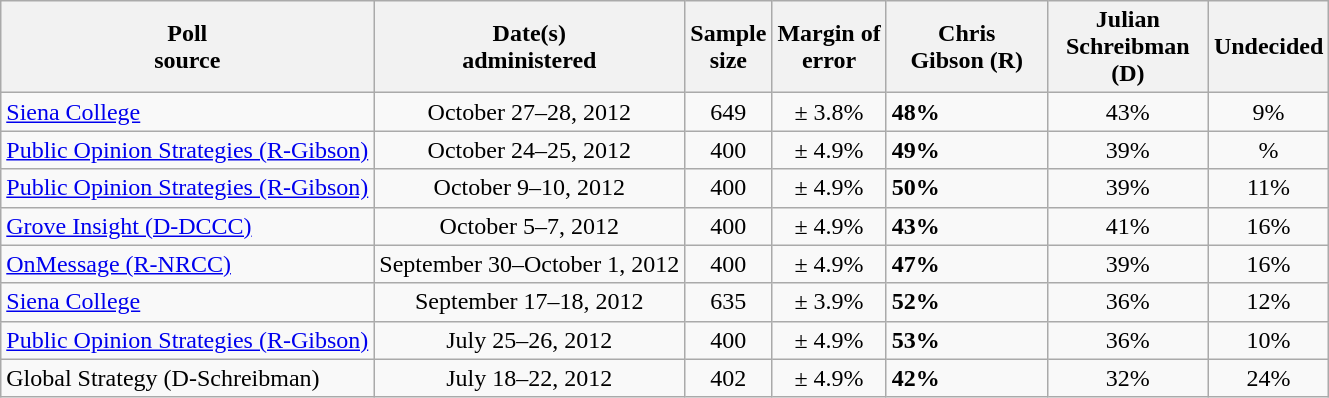<table class="wikitable">
<tr>
<th>Poll<br>source</th>
<th>Date(s)<br>administered</th>
<th>Sample<br>size</th>
<th>Margin of<br>error</th>
<th style="width:100px;">Chris<br>Gibson (R)</th>
<th style="width:100px;">Julian<br>Schreibman (D)</th>
<th>Undecided</th>
</tr>
<tr>
<td><a href='#'>Siena College</a></td>
<td align=center>October 27–28, 2012</td>
<td align=center>649</td>
<td align=center>± 3.8%</td>
<td><strong>48%</strong></td>
<td align=center>43%</td>
<td align=center>9%</td>
</tr>
<tr>
<td><a href='#'>Public Opinion Strategies (R-Gibson)</a></td>
<td align=center>October 24–25, 2012</td>
<td align=center>400</td>
<td align=center>± 4.9%</td>
<td><strong>49%</strong></td>
<td align=center>39%</td>
<td align=center>%</td>
</tr>
<tr>
<td><a href='#'>Public Opinion Strategies (R-Gibson)</a></td>
<td align=center>October 9–10, 2012</td>
<td align=center>400</td>
<td align=center>± 4.9%</td>
<td><strong>50%</strong></td>
<td align=center>39%</td>
<td align=center>11%</td>
</tr>
<tr>
<td><a href='#'>Grove Insight (D-DCCC)</a></td>
<td align=center>October 5–7, 2012</td>
<td align=center>400</td>
<td align=center>± 4.9%</td>
<td><strong>43%</strong></td>
<td align=center>41%</td>
<td align=center>16%</td>
</tr>
<tr>
<td><a href='#'>OnMessage (R-NRCC)</a></td>
<td align=center>September 30–October 1, 2012</td>
<td align=center>400</td>
<td align=center>± 4.9%</td>
<td><strong>47%</strong></td>
<td align=center>39%</td>
<td align=center>16%</td>
</tr>
<tr>
<td><a href='#'>Siena College</a></td>
<td align=center>September 17–18, 2012</td>
<td align=center>635</td>
<td align=center>± 3.9%</td>
<td><strong>52%</strong></td>
<td align=center>36%</td>
<td align=center>12%</td>
</tr>
<tr>
<td><a href='#'>Public Opinion Strategies (R-Gibson)</a></td>
<td align=center>July 25–26, 2012</td>
<td align=center>400</td>
<td align=center>± 4.9%</td>
<td><strong>53%</strong></td>
<td align=center>36%</td>
<td align=center>10%</td>
</tr>
<tr>
<td>Global Strategy (D-Schreibman)</td>
<td align=center>July 18–22, 2012</td>
<td align=center>402</td>
<td align=center>± 4.9%</td>
<td><strong>42%</strong></td>
<td align=center>32%</td>
<td align=center>24%</td>
</tr>
</table>
